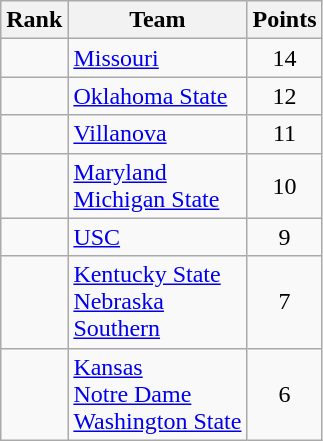<table class="wikitable sortable" style="text-align:center">
<tr>
<th>Rank</th>
<th>Team</th>
<th>Points</th>
</tr>
<tr>
<td></td>
<td align="left"><a href='#'>Missouri</a></td>
<td>14</td>
</tr>
<tr>
<td></td>
<td align="left"><a href='#'>Oklahoma State</a></td>
<td>12</td>
</tr>
<tr>
<td></td>
<td align="left"><a href='#'>Villanova</a></td>
<td>11</td>
</tr>
<tr>
<td></td>
<td align="left"><a href='#'>Maryland</a><br><a href='#'>Michigan State</a></td>
<td>10</td>
</tr>
<tr>
<td></td>
<td align="left"><a href='#'>USC</a></td>
<td>9</td>
</tr>
<tr>
<td></td>
<td align="left"><a href='#'>Kentucky State</a><br> <a href='#'>Nebraska</a><br><a href='#'>Southern</a></td>
<td>7</td>
</tr>
<tr>
<td></td>
<td align="left"><a href='#'>Kansas</a><br><a href='#'>Notre Dame</a><br><a href='#'>Washington State</a></td>
<td>6</td>
</tr>
</table>
